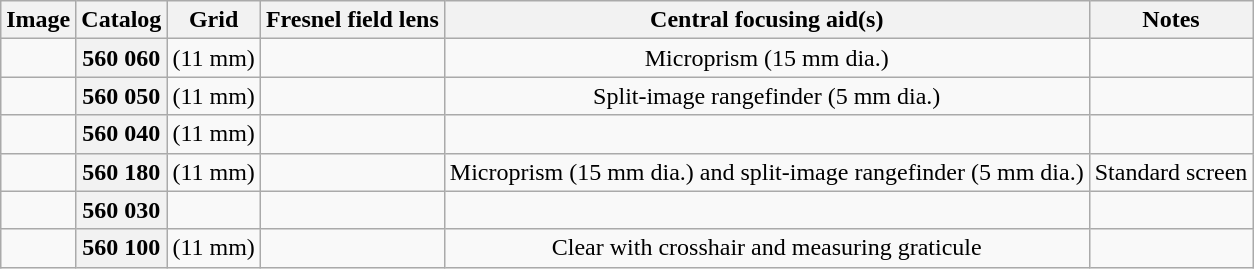<table class="wikitable" style="font-size:100%;text-align:center;">
<tr>
<th>Image</th>
<th>Catalog</th>
<th>Grid</th>
<th>Fresnel field lens</th>
<th>Central focusing aid(s)</th>
<th>Notes</th>
</tr>
<tr>
<td></td>
<th>560 060</th>
<td> (11 mm)</td>
<td></td>
<td>Microprism (15 mm dia.)</td>
<td style="text-align:left;"></td>
</tr>
<tr>
<td></td>
<th>560 050</th>
<td> (11 mm)</td>
<td></td>
<td>Split-image rangefinder (5 mm dia.)</td>
<td style="text-align:left;"></td>
</tr>
<tr>
<td></td>
<th>560 040</th>
<td> (11 mm)</td>
<td></td>
<td></td>
<td style="text-align:left;"></td>
</tr>
<tr>
<td></td>
<th>560 180</th>
<td> (11 mm)</td>
<td></td>
<td>Microprism (15 mm dia.) and split-image rangefinder (5 mm dia.)</td>
<td style="text-align:left;">Standard screen</td>
</tr>
<tr>
<td></td>
<th>560 030</th>
<td></td>
<td></td>
<td></td>
<td style="text-align:left;"></td>
</tr>
<tr>
<td></td>
<th>560 100</th>
<td> (11 mm)</td>
<td></td>
<td>Clear with crosshair and measuring graticule</td>
<td style="text-align:left;"></td>
</tr>
</table>
